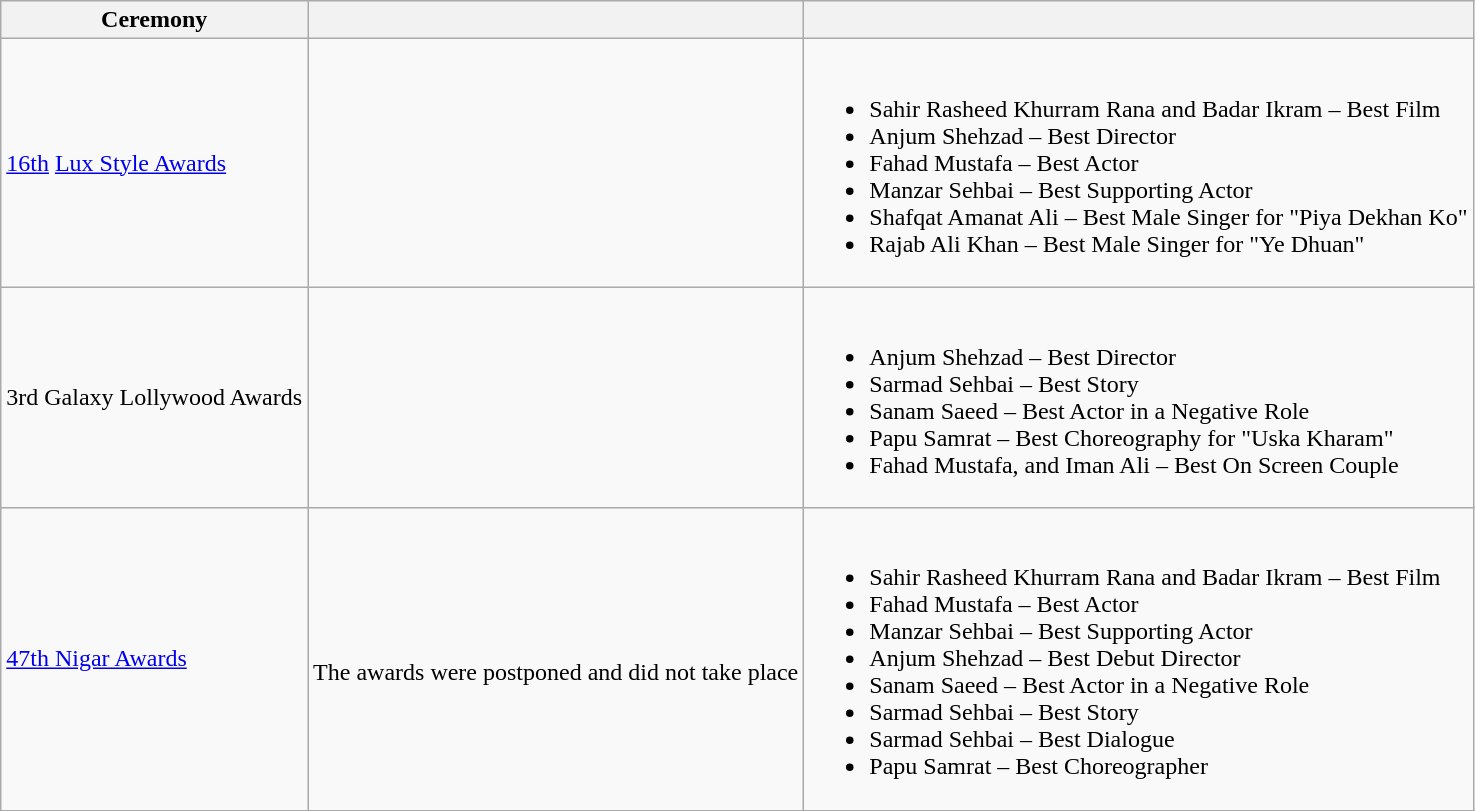<table class="wikitable">
<tr>
<th>Ceremony</th>
<th></th>
<th></th>
</tr>
<tr>
<td><a href='#'>16th</a> <a href='#'>Lux Style Awards</a><br></td>
<td></td>
<td><br><ul><li>Sahir Rasheed Khurram Rana and Badar Ikram – Best Film</li><li>Anjum Shehzad – Best Director</li><li>Fahad Mustafa – Best Actor</li><li>Manzar Sehbai – Best Supporting Actor</li><li>Shafqat Amanat Ali – Best Male Singer for "Piya Dekhan Ko"</li><li>Rajab Ali Khan – Best Male Singer for "Ye Dhuan"</li></ul></td>
</tr>
<tr>
<td>3rd Galaxy Lollywood Awards</td>
<td></td>
<td><br><ul><li>Anjum Shehzad – Best Director</li><li>Sarmad Sehbai – Best Story</li><li>Sanam Saeed – Best Actor in a Negative Role</li><li>Papu Samrat – Best Choreography for "Uska Kharam"</li><li>Fahad Mustafa, and Iman Ali – Best On Screen Couple</li></ul></td>
</tr>
<tr>
<td><a href='#'>47th Nigar Awards</a></td>
<td><br>The awards were postponed and did not take place</td>
<td><br><ul><li>Sahir Rasheed Khurram Rana and Badar Ikram – Best Film</li><li>Fahad Mustafa – Best Actor</li><li>Manzar Sehbai – Best Supporting Actor</li><li>Anjum Shehzad – Best Debut Director</li><li>Sanam Saeed – Best Actor in a Negative Role</li><li>Sarmad Sehbai – Best Story</li><li>Sarmad Sehbai – Best Dialogue</li><li>Papu Samrat – Best Choreographer</li></ul></td>
</tr>
<tr>
</tr>
</table>
